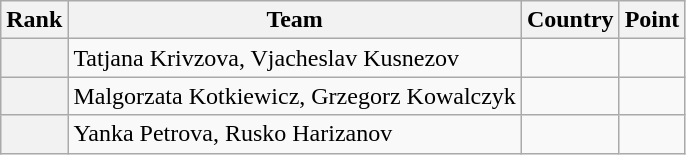<table class="wikitable sortable">
<tr>
<th>Rank</th>
<th>Team</th>
<th>Country</th>
<th>Point</th>
</tr>
<tr>
<th></th>
<td>Tatjana Krivzova, Vjacheslav Kusnezov</td>
<td></td>
<td></td>
</tr>
<tr>
<th></th>
<td>Malgorzata Kotkiewicz, Grzegorz Kowalczyk</td>
<td></td>
<td></td>
</tr>
<tr>
<th></th>
<td>Yanka Petrova, Rusko Harizanov</td>
<td></td>
<td></td>
</tr>
</table>
